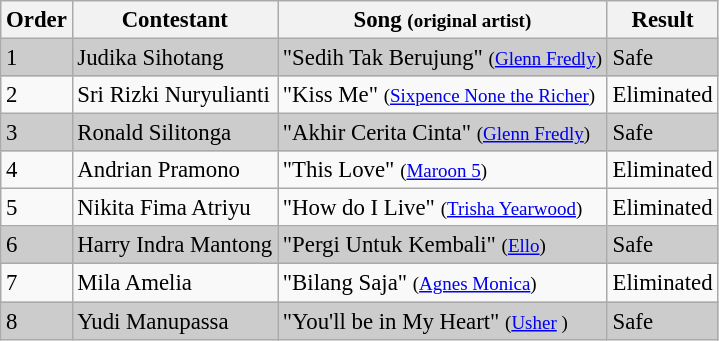<table class="wikitable" style="font-size:95%;">
<tr>
<th>Order</th>
<th>Contestant</th>
<th>Song <small>(original artist)</small></th>
<th>Result</th>
</tr>
<tr style="background:#ccc;">
<td>1</td>
<td>Judika Sihotang</td>
<td>"Sedih Tak Berujung" <small>(<a href='#'>Glenn Fredly</a>)</small></td>
<td>Safe</td>
</tr>
<tr>
<td>2</td>
<td>Sri Rizki Nuryulianti</td>
<td>"Kiss Me" <small>(<a href='#'>Sixpence None the Richer</a>)</small></td>
<td>Eliminated</td>
</tr>
<tr style="background:#ccc;">
<td>3</td>
<td>Ronald Silitonga</td>
<td>"Akhir Cerita Cinta" <small>(<a href='#'>Glenn Fredly</a>)</small></td>
<td>Safe</td>
</tr>
<tr>
<td>4</td>
<td>Andrian Pramono</td>
<td>"This Love" <small>(<a href='#'>Maroon 5</a>)</small></td>
<td>Eliminated</td>
</tr>
<tr>
<td>5</td>
<td>Nikita Fima Atriyu</td>
<td>"How do I Live" <small>(<a href='#'>Trisha Yearwood</a>)</small></td>
<td>Eliminated</td>
</tr>
<tr style="background:#ccc;">
<td>6</td>
<td>Harry Indra Mantong</td>
<td>"Pergi Untuk Kembali" <small>(<a href='#'>Ello</a>)</small></td>
<td>Safe</td>
</tr>
<tr>
<td>7</td>
<td>Mila Amelia</td>
<td>"Bilang Saja" <small>(<a href='#'>Agnes Monica</a>)</small></td>
<td>Eliminated</td>
</tr>
<tr style="background:#ccc;">
<td>8</td>
<td>Yudi Manupassa</td>
<td>"You'll be in My Heart" <small>(<a href='#'>Usher</a> )</small></td>
<td>Safe</td>
</tr>
</table>
